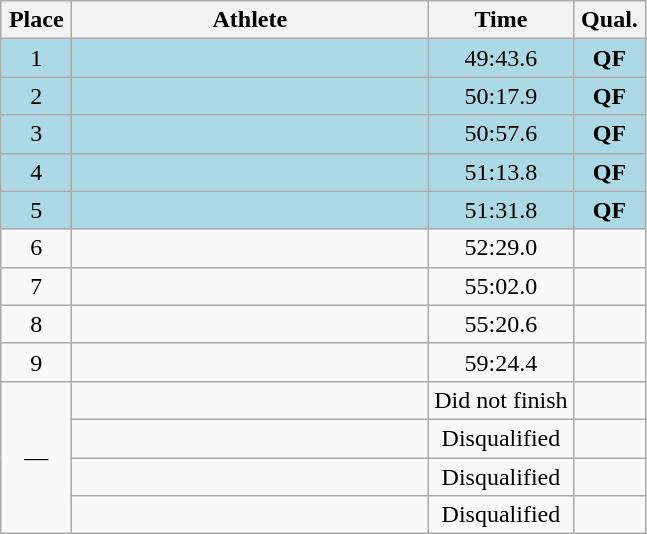<table class=wikitable style="text-align:center">
<tr>
<th width=40>Place</th>
<th width=230>Athlete</th>
<th width=90>Time</th>
<th width=40>Qual.</th>
</tr>
<tr bgcolor=lightblue>
<td>1</td>
<td align=left></td>
<td>49:43.6</td>
<td><strong>QF</strong></td>
</tr>
<tr bgcolor=lightblue>
<td>2</td>
<td align=left></td>
<td>50:17.9</td>
<td><strong>QF</strong></td>
</tr>
<tr bgcolor=lightblue>
<td>3</td>
<td align=left></td>
<td>50:57.6</td>
<td><strong>QF</strong></td>
</tr>
<tr bgcolor=lightblue>
<td>4</td>
<td align=left></td>
<td>51:13.8</td>
<td><strong>QF</strong></td>
</tr>
<tr bgcolor=lightblue>
<td>5</td>
<td align=left></td>
<td>51:31.8</td>
<td><strong>QF</strong></td>
</tr>
<tr>
<td>6</td>
<td align=left></td>
<td>52:29.0</td>
<td></td>
</tr>
<tr>
<td>7</td>
<td align=left></td>
<td>55:02.0</td>
<td></td>
</tr>
<tr>
<td>8</td>
<td align=left></td>
<td>55:20.6</td>
<td></td>
</tr>
<tr>
<td>9</td>
<td align=left></td>
<td>59:24.4</td>
<td></td>
</tr>
<tr>
<td rowspan=4>—</td>
<td align=left></td>
<td>Did not finish</td>
<td></td>
</tr>
<tr>
<td align=left></td>
<td>Disqualified</td>
<td></td>
</tr>
<tr>
<td align=left></td>
<td>Disqualified</td>
<td></td>
</tr>
<tr>
<td align=left></td>
<td>Disqualified</td>
<td></td>
</tr>
</table>
